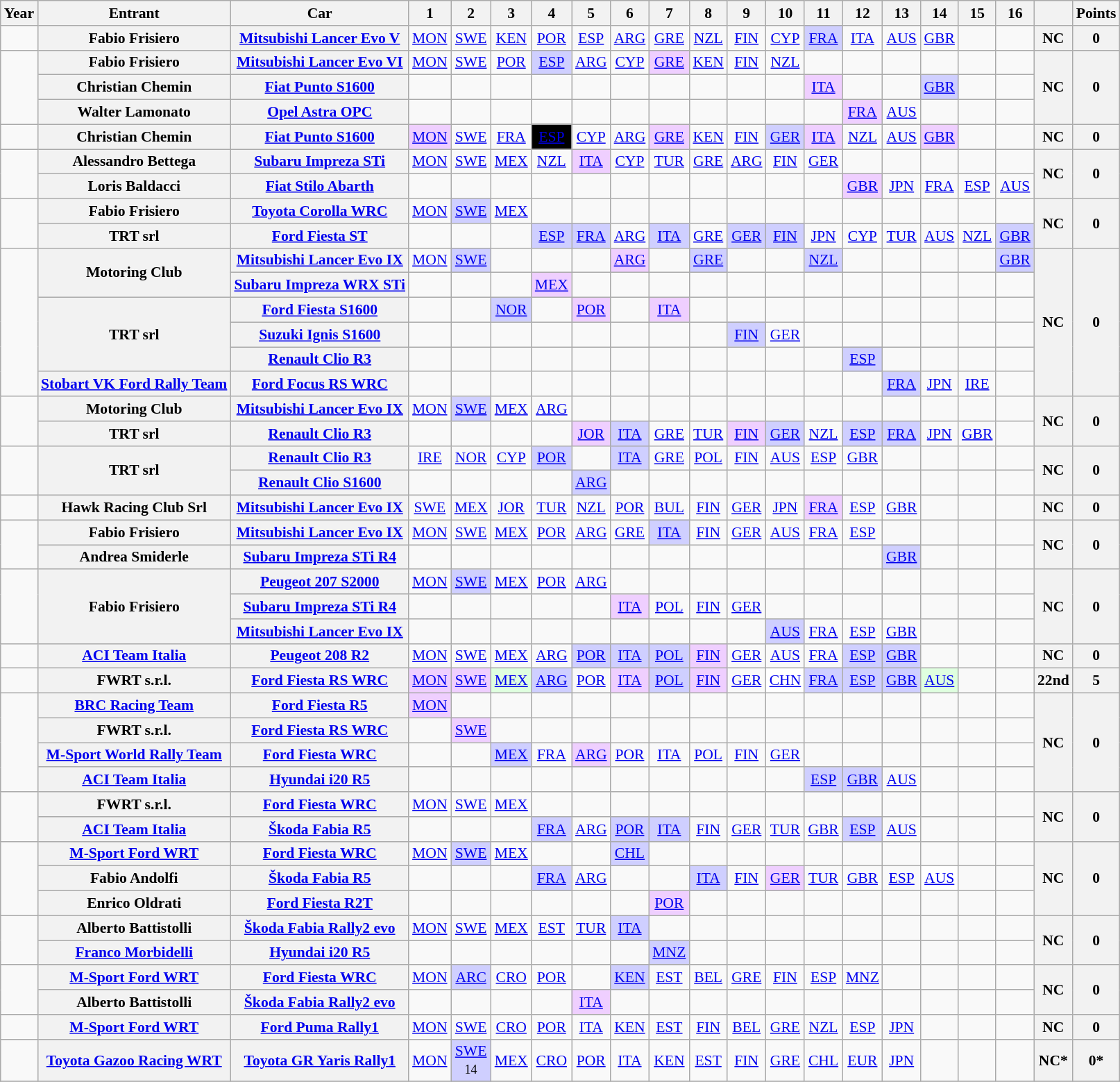<table class="wikitable" style="text-align:center; font-size:90%">
<tr>
<th>Year</th>
<th>Entrant</th>
<th>Car</th>
<th>1</th>
<th>2</th>
<th>3</th>
<th>4</th>
<th>5</th>
<th>6</th>
<th>7</th>
<th>8</th>
<th>9</th>
<th>10</th>
<th>11</th>
<th>12</th>
<th>13</th>
<th>14</th>
<th>15</th>
<th>16</th>
<th></th>
<th>Points</th>
</tr>
<tr>
<td></td>
<th>Fabio Frisiero</th>
<th><a href='#'>Mitsubishi Lancer Evo V</a></th>
<td><a href='#'>MON</a></td>
<td><a href='#'>SWE</a></td>
<td><a href='#'>KEN</a></td>
<td><a href='#'>POR</a></td>
<td><a href='#'>ESP</a></td>
<td><a href='#'>ARG</a></td>
<td><a href='#'>GRE</a></td>
<td><a href='#'>NZL</a></td>
<td><a href='#'>FIN</a></td>
<td><a href='#'>CYP</a></td>
<td style="background:#CFCFFF"><a href='#'>FRA</a><br></td>
<td><a href='#'>ITA</a></td>
<td><a href='#'>AUS</a></td>
<td><a href='#'>GBR</a></td>
<td></td>
<td></td>
<th>NC</th>
<th>0</th>
</tr>
<tr>
<td rowspan="3"></td>
<th>Fabio Frisiero</th>
<th><a href='#'>Mitsubishi Lancer Evo VI</a></th>
<td><a href='#'>MON</a></td>
<td><a href='#'>SWE</a></td>
<td><a href='#'>POR</a></td>
<td style="background:#CFCFFF"><a href='#'>ESP</a><br></td>
<td><a href='#'>ARG</a></td>
<td><a href='#'>CYP</a></td>
<td style="background:#EFCFFF"><a href='#'>GRE</a><br></td>
<td><a href='#'>KEN</a></td>
<td><a href='#'>FIN</a></td>
<td><a href='#'>NZL</a></td>
<td></td>
<td></td>
<td></td>
<td></td>
<td></td>
<td></td>
<th rowspan="3">NC</th>
<th rowspan="3">0</th>
</tr>
<tr>
<th>Christian Chemin</th>
<th><a href='#'>Fiat Punto S1600</a></th>
<td></td>
<td></td>
<td></td>
<td></td>
<td></td>
<td></td>
<td></td>
<td></td>
<td></td>
<td></td>
<td style="background:#EFCFFF"><a href='#'>ITA</a><br></td>
<td></td>
<td></td>
<td style="background:#CFCFFF"><a href='#'>GBR</a><br></td>
<td></td>
<td></td>
</tr>
<tr>
<th>Walter Lamonato</th>
<th><a href='#'>Opel Astra OPC</a></th>
<td></td>
<td></td>
<td></td>
<td></td>
<td></td>
<td></td>
<td></td>
<td></td>
<td></td>
<td></td>
<td></td>
<td style="background:#EFCFFF"><a href='#'>FRA</a><br></td>
<td><a href='#'>AUS</a></td>
<td></td>
<td></td>
<td></td>
</tr>
<tr>
<td></td>
<th>Christian Chemin</th>
<th><a href='#'>Fiat Punto S1600</a></th>
<td style="background:#EFCFFF"><a href='#'>MON</a><br></td>
<td><a href='#'>SWE</a></td>
<td><a href='#'>FRA</a></td>
<td style="background:#000000; color:white"><a href='#'><span>ESP</span></a><br></td>
<td><a href='#'>CYP</a></td>
<td><a href='#'>ARG</a></td>
<td style="background:#EFCFFF"><a href='#'>GRE</a><br></td>
<td><a href='#'>KEN</a></td>
<td><a href='#'>FIN</a></td>
<td style="background:#CFCFFF"><a href='#'>GER</a><br></td>
<td style="background:#EFCFFF"><a href='#'>ITA</a><br></td>
<td><a href='#'>NZL</a></td>
<td><a href='#'>AUS</a></td>
<td style="background:#EFCFFF"><a href='#'>GBR</a><br></td>
<td></td>
<td></td>
<th>NC</th>
<th>0</th>
</tr>
<tr>
<td rowspan="2"></td>
<th>Alessandro Bettega</th>
<th><a href='#'>Subaru Impreza STi</a></th>
<td><a href='#'>MON</a></td>
<td><a href='#'>SWE</a></td>
<td><a href='#'>MEX</a></td>
<td><a href='#'>NZL</a></td>
<td style="background:#EFCFFF"><a href='#'>ITA</a><br></td>
<td><a href='#'>CYP</a></td>
<td><a href='#'>TUR</a></td>
<td><a href='#'>GRE</a></td>
<td><a href='#'>ARG</a></td>
<td><a href='#'>FIN</a></td>
<td><a href='#'>GER</a></td>
<td></td>
<td></td>
<td></td>
<td></td>
<td></td>
<th rowspan="2">NC</th>
<th rowspan="2">0</th>
</tr>
<tr>
<th>Loris Baldacci</th>
<th><a href='#'>Fiat Stilo Abarth</a></th>
<td></td>
<td></td>
<td></td>
<td></td>
<td></td>
<td></td>
<td></td>
<td></td>
<td></td>
<td></td>
<td></td>
<td style="background:#EFCFFF"><a href='#'>GBR</a><br></td>
<td><a href='#'>JPN</a></td>
<td><a href='#'>FRA</a></td>
<td><a href='#'>ESP</a></td>
<td><a href='#'>AUS</a></td>
</tr>
<tr>
<td rowspan="2"></td>
<th>Fabio Frisiero</th>
<th><a href='#'>Toyota Corolla WRC</a></th>
<td><a href='#'>MON</a></td>
<td style="background:#CFCFFF"><a href='#'>SWE</a><br></td>
<td><a href='#'>MEX</a></td>
<td></td>
<td></td>
<td></td>
<td></td>
<td></td>
<td></td>
<td></td>
<td></td>
<td></td>
<td></td>
<td></td>
<td></td>
<td></td>
<th rowspan="2">NC</th>
<th rowspan="2">0</th>
</tr>
<tr>
<th>TRT srl</th>
<th><a href='#'>Ford Fiesta ST</a></th>
<td></td>
<td></td>
<td></td>
<td style="background:#CFCFFF"><a href='#'>ESP</a><br></td>
<td style="background:#CFCFFF"><a href='#'>FRA</a><br></td>
<td><a href='#'>ARG</a></td>
<td style="background:#CFCFFF"><a href='#'>ITA</a><br></td>
<td><a href='#'>GRE</a></td>
<td style="background:#CFCFFF"><a href='#'>GER</a><br></td>
<td style="background:#CFCFFF"><a href='#'>FIN</a><br></td>
<td><a href='#'>JPN</a></td>
<td><a href='#'>CYP</a></td>
<td><a href='#'>TUR</a></td>
<td><a href='#'>AUS</a></td>
<td><a href='#'>NZL</a></td>
<td style="background:#CFCFFF"><a href='#'>GBR</a><br></td>
</tr>
<tr>
<td rowspan="6"></td>
<th rowspan="2">Motoring Club</th>
<th><a href='#'>Mitsubishi Lancer Evo IX</a></th>
<td><a href='#'>MON</a></td>
<td style="background:#CFCFFF"><a href='#'>SWE</a><br></td>
<td></td>
<td></td>
<td></td>
<td style="background:#EFCFFF"><a href='#'>ARG</a><br></td>
<td></td>
<td style="background:#CFCFFF"><a href='#'>GRE</a><br></td>
<td></td>
<td></td>
<td style="background:#CFCFFF"><a href='#'>NZL</a><br></td>
<td></td>
<td></td>
<td></td>
<td></td>
<td style="background:#CFCFFF"><a href='#'>GBR</a><br></td>
<th rowspan="6">NC</th>
<th rowspan="6">0</th>
</tr>
<tr>
<th><a href='#'>Subaru Impreza WRX STi</a></th>
<td></td>
<td></td>
<td></td>
<td style="background:#EFCFFF"><a href='#'>MEX</a><br></td>
<td></td>
<td></td>
<td></td>
<td></td>
<td></td>
<td></td>
<td></td>
<td></td>
<td></td>
<td></td>
<td></td>
<td></td>
</tr>
<tr>
<th rowspan="3">TRT srl</th>
<th><a href='#'>Ford Fiesta S1600</a></th>
<td></td>
<td></td>
<td style="background:#CFCFFF"><a href='#'>NOR</a><br></td>
<td></td>
<td style="background:#EFCFFF"><a href='#'>POR</a><br></td>
<td></td>
<td style="background:#EFCFFF"><a href='#'>ITA</a><br></td>
<td></td>
<td></td>
<td></td>
<td></td>
<td></td>
<td></td>
<td></td>
<td></td>
<td></td>
</tr>
<tr>
<th><a href='#'>Suzuki Ignis S1600</a></th>
<td></td>
<td></td>
<td></td>
<td></td>
<td></td>
<td></td>
<td></td>
<td></td>
<td style="background:#CFCFFF"><a href='#'>FIN</a><br></td>
<td><a href='#'>GER</a></td>
<td></td>
<td></td>
<td></td>
<td></td>
<td></td>
<td></td>
</tr>
<tr>
<th><a href='#'>Renault Clio R3</a></th>
<td></td>
<td></td>
<td></td>
<td></td>
<td></td>
<td></td>
<td></td>
<td></td>
<td></td>
<td></td>
<td></td>
<td style="background:#CFCFFF"><a href='#'>ESP</a><br></td>
<td></td>
<td></td>
<td></td>
<td></td>
</tr>
<tr>
<th><a href='#'>Stobart VK Ford Rally Team</a></th>
<th><a href='#'>Ford Focus RS WRC</a></th>
<td></td>
<td></td>
<td></td>
<td></td>
<td></td>
<td></td>
<td></td>
<td></td>
<td></td>
<td></td>
<td></td>
<td></td>
<td style="background:#CFCFFF"><a href='#'>FRA</a><br></td>
<td><a href='#'>JPN</a></td>
<td><a href='#'>IRE</a></td>
<td></td>
</tr>
<tr>
<td rowspan="2"></td>
<th>Motoring Club</th>
<th><a href='#'>Mitsubishi Lancer Evo IX</a></th>
<td><a href='#'>MON</a></td>
<td style="background:#CFCFFF"><a href='#'>SWE</a><br></td>
<td><a href='#'>MEX</a></td>
<td><a href='#'>ARG</a></td>
<td></td>
<td></td>
<td></td>
<td></td>
<td></td>
<td></td>
<td></td>
<td></td>
<td></td>
<td></td>
<td></td>
<td></td>
<th rowspan="2">NC</th>
<th rowspan="2">0</th>
</tr>
<tr>
<th>TRT srl</th>
<th><a href='#'>Renault Clio R3</a></th>
<td></td>
<td></td>
<td></td>
<td></td>
<td style="background:#EFCFFF"><a href='#'>JOR</a><br></td>
<td style="background:#CFCFFF"><a href='#'>ITA</a><br></td>
<td><a href='#'>GRE</a></td>
<td><a href='#'>TUR</a></td>
<td style="background:#EFCFFF"><a href='#'>FIN</a><br></td>
<td style="background:#CFCFFF"><a href='#'>GER</a><br></td>
<td><a href='#'>NZL</a></td>
<td style="background:#CFCFFF"><a href='#'>ESP</a><br></td>
<td style="background:#CFCFFF"><a href='#'>FRA</a><br></td>
<td><a href='#'>JPN</a></td>
<td><a href='#'>GBR</a></td>
<td></td>
</tr>
<tr>
<td rowspan="2"></td>
<th rowspan="2">TRT srl</th>
<th><a href='#'>Renault Clio R3</a></th>
<td><a href='#'>IRE</a></td>
<td><a href='#'>NOR</a></td>
<td><a href='#'>CYP</a></td>
<td style="background:#CFCFFF"><a href='#'>POR</a><br></td>
<td></td>
<td style="background:#CFCFFF"><a href='#'>ITA</a><br></td>
<td><a href='#'>GRE</a></td>
<td><a href='#'>POL</a></td>
<td><a href='#'>FIN</a></td>
<td><a href='#'>AUS</a></td>
<td><a href='#'>ESP</a></td>
<td><a href='#'>GBR</a></td>
<td></td>
<td></td>
<td></td>
<td></td>
<th rowspan="2">NC</th>
<th rowspan="2">0</th>
</tr>
<tr>
<th><a href='#'>Renault Clio S1600</a></th>
<td></td>
<td></td>
<td></td>
<td></td>
<td style="background:#CFCFFF"><a href='#'>ARG</a><br></td>
<td></td>
<td></td>
<td></td>
<td></td>
<td></td>
<td></td>
<td></td>
<td></td>
<td></td>
<td></td>
<td></td>
</tr>
<tr>
<td></td>
<th>Hawk Racing Club Srl</th>
<th><a href='#'>Mitsubishi Lancer Evo IX</a></th>
<td><a href='#'>SWE</a></td>
<td><a href='#'>MEX</a></td>
<td><a href='#'>JOR</a></td>
<td><a href='#'>TUR</a></td>
<td><a href='#'>NZL</a></td>
<td><a href='#'>POR</a></td>
<td><a href='#'>BUL</a></td>
<td><a href='#'>FIN</a></td>
<td><a href='#'>GER</a></td>
<td><a href='#'>JPN</a></td>
<td style="background:#EFCFFF"><a href='#'>FRA</a><br></td>
<td><a href='#'>ESP</a></td>
<td><a href='#'>GBR</a></td>
<td></td>
<td></td>
<td></td>
<th>NC</th>
<th>0</th>
</tr>
<tr>
<td rowspan="2"></td>
<th>Fabio Frisiero</th>
<th><a href='#'>Mitsubishi Lancer Evo IX</a></th>
<td><a href='#'>MON</a></td>
<td><a href='#'>SWE</a></td>
<td><a href='#'>MEX</a></td>
<td><a href='#'>POR</a></td>
<td><a href='#'>ARG</a></td>
<td><a href='#'>GRE</a></td>
<td style="background:#CFCFFF"><a href='#'>ITA</a><br></td>
<td><a href='#'>FIN</a></td>
<td><a href='#'>GER</a></td>
<td><a href='#'>AUS</a></td>
<td><a href='#'>FRA</a></td>
<td><a href='#'>ESP</a></td>
<td></td>
<td></td>
<td></td>
<td></td>
<th rowspan="2">NC</th>
<th rowspan="2">0</th>
</tr>
<tr>
<th>Andrea Smiderle</th>
<th><a href='#'>Subaru Impreza STi R4</a></th>
<td></td>
<td></td>
<td></td>
<td></td>
<td></td>
<td></td>
<td></td>
<td></td>
<td></td>
<td></td>
<td></td>
<td></td>
<td style="background:#CFCFFF"><a href='#'>GBR</a><br></td>
<td></td>
<td></td>
<td></td>
</tr>
<tr>
<td rowspan="3"></td>
<th rowspan="3">Fabio Frisiero</th>
<th><a href='#'>Peugeot 207 S2000</a></th>
<td><a href='#'>MON</a></td>
<td style="background:#CFCFFF"><a href='#'>SWE</a><br></td>
<td><a href='#'>MEX</a></td>
<td><a href='#'>POR</a></td>
<td><a href='#'>ARG</a></td>
<td></td>
<td></td>
<td></td>
<td></td>
<td></td>
<td></td>
<td></td>
<td></td>
<td></td>
<td></td>
<td></td>
<th rowspan="3">NC</th>
<th rowspan="3">0</th>
</tr>
<tr>
<th><a href='#'>Subaru Impreza STi R4</a></th>
<td></td>
<td></td>
<td></td>
<td></td>
<td></td>
<td style="background:#EFCFFF"><a href='#'>ITA</a><br></td>
<td><a href='#'>POL</a></td>
<td><a href='#'>FIN</a></td>
<td><a href='#'>GER</a></td>
<td></td>
<td></td>
<td></td>
<td></td>
<td></td>
<td></td>
<td></td>
</tr>
<tr>
<th><a href='#'>Mitsubishi Lancer Evo IX</a></th>
<td></td>
<td></td>
<td></td>
<td></td>
<td></td>
<td></td>
<td></td>
<td></td>
<td></td>
<td style="background:#CFCFFF"><a href='#'>AUS</a><br></td>
<td><a href='#'>FRA</a></td>
<td><a href='#'>ESP</a></td>
<td><a href='#'>GBR</a></td>
<td></td>
<td></td>
<td></td>
</tr>
<tr>
<td></td>
<th><a href='#'>ACI Team Italia</a></th>
<th><a href='#'>Peugeot 208 R2</a></th>
<td><a href='#'>MON</a></td>
<td><a href='#'>SWE</a></td>
<td><a href='#'>MEX</a></td>
<td><a href='#'>ARG</a></td>
<td style="background:#CFCFFF"><a href='#'>POR</a><br></td>
<td style="background:#CFCFFF"><a href='#'>ITA</a><br></td>
<td style="background:#CFCFFF"><a href='#'>POL</a><br></td>
<td style="background:#EFCFFF"><a href='#'>FIN</a><br></td>
<td><a href='#'>GER</a></td>
<td><a href='#'>AUS</a></td>
<td><a href='#'>FRA</a></td>
<td style="background:#CFCFFF"><a href='#'>ESP</a><br></td>
<td style="background:#CFCFFF"><a href='#'>GBR</a><br></td>
<td></td>
<td></td>
<td></td>
<th>NC</th>
<th>0</th>
</tr>
<tr>
<td></td>
<th>FWRT s.r.l.</th>
<th><a href='#'>Ford Fiesta RS WRC</a></th>
<td style="background:#EFCFFF"><a href='#'>MON</a><br></td>
<td style="background:#EFCFFF"><a href='#'>SWE</a><br></td>
<td style="background:#DFFFDF"><a href='#'>MEX</a><br></td>
<td style="background:#CFCFFF"><a href='#'>ARG</a><br></td>
<td><a href='#'>POR</a><br></td>
<td style="background:#EFCFFF"><a href='#'>ITA</a><br></td>
<td style="background:#CFCFFF"><a href='#'>POL</a><br></td>
<td style="background:#EFCFFF"><a href='#'>FIN</a><br></td>
<td><a href='#'>GER</a><br></td>
<td style="background:white"><a href='#'>CHN</a><br></td>
<td style="background:#CFCFFF"><a href='#'>FRA</a><br></td>
<td style="background:#CFCFFF"><a href='#'>ESP</a><br></td>
<td style="background:#CFCFFF"><a href='#'>GBR</a><br></td>
<td style="background:#DFFFDF"><a href='#'>AUS</a><br></td>
<td></td>
<td></td>
<th>22nd</th>
<th>5</th>
</tr>
<tr>
<td rowspan="4"></td>
<th><a href='#'>BRC Racing Team</a></th>
<th><a href='#'>Ford Fiesta R5</a></th>
<td style="background:#EFCFFF"><a href='#'>MON</a><br></td>
<td></td>
<td></td>
<td></td>
<td></td>
<td></td>
<td></td>
<td></td>
<td></td>
<td></td>
<td></td>
<td></td>
<td></td>
<td></td>
<td></td>
<td></td>
<th rowspan="4">NC</th>
<th rowspan="4">0</th>
</tr>
<tr>
<th>FWRT s.r.l.</th>
<th><a href='#'>Ford Fiesta RS WRC</a></th>
<td></td>
<td style="background:#EFCFFF"><a href='#'>SWE</a><br></td>
<td></td>
<td></td>
<td></td>
<td></td>
<td></td>
<td></td>
<td></td>
<td></td>
<td></td>
<td></td>
<td></td>
<td></td>
<td></td>
<td></td>
</tr>
<tr>
<th><a href='#'>M-Sport World Rally Team</a></th>
<th><a href='#'>Ford Fiesta WRC</a></th>
<td></td>
<td></td>
<td style="background:#CFCFFF"><a href='#'>MEX</a><br></td>
<td><a href='#'>FRA</a></td>
<td style="background:#EFCFFF"><a href='#'>ARG</a><br></td>
<td><a href='#'>POR</a></td>
<td><a href='#'>ITA</a></td>
<td><a href='#'>POL</a></td>
<td><a href='#'>FIN</a></td>
<td><a href='#'>GER</a></td>
<td></td>
<td></td>
<td></td>
<td></td>
<td></td>
<td></td>
</tr>
<tr>
<th><a href='#'>ACI Team Italia</a></th>
<th><a href='#'>Hyundai i20 R5</a></th>
<td></td>
<td></td>
<td></td>
<td></td>
<td></td>
<td></td>
<td></td>
<td></td>
<td></td>
<td></td>
<td style="background:#CFCFFF"><a href='#'>ESP</a><br></td>
<td style="background:#CFCFFF"><a href='#'>GBR</a><br></td>
<td><a href='#'>AUS</a></td>
<td></td>
<td></td>
<td></td>
</tr>
<tr>
<td rowspan="2"></td>
<th>FWRT s.r.l.</th>
<th><a href='#'>Ford Fiesta WRC</a></th>
<td><a href='#'>MON</a></td>
<td><a href='#'>SWE</a><br></td>
<td><a href='#'>MEX</a></td>
<td></td>
<td></td>
<td></td>
<td></td>
<td></td>
<td></td>
<td></td>
<td></td>
<td></td>
<td></td>
<td></td>
<td></td>
<td></td>
<th rowspan="2">NC</th>
<th rowspan="2">0</th>
</tr>
<tr>
<th><a href='#'>ACI Team Italia</a></th>
<th><a href='#'>Škoda Fabia R5</a></th>
<td></td>
<td></td>
<td></td>
<td style="background:#CFCFFF"><a href='#'>FRA</a><br></td>
<td><a href='#'>ARG</a></td>
<td style="background:#CFCFFF"><a href='#'>POR</a><br></td>
<td style="background:#CFCFFF"><a href='#'>ITA</a><br></td>
<td><a href='#'>FIN</a></td>
<td><a href='#'>GER</a></td>
<td><a href='#'>TUR</a></td>
<td><a href='#'>GBR</a></td>
<td style="background:#CFCFFF"><a href='#'>ESP</a><br></td>
<td><a href='#'>AUS</a></td>
<td></td>
<td></td>
<td></td>
</tr>
<tr>
<td rowspan="3"></td>
<th><a href='#'>M-Sport Ford WRT</a></th>
<th><a href='#'>Ford Fiesta WRC</a></th>
<td><a href='#'>MON</a></td>
<td style="background:#CFCFFF"><a href='#'>SWE</a><br></td>
<td><a href='#'>MEX</a></td>
<td></td>
<td></td>
<td style="background:#CFCFFF"><a href='#'>CHL</a><br></td>
<td></td>
<td></td>
<td></td>
<td></td>
<td></td>
<td></td>
<td></td>
<td></td>
<td></td>
<td></td>
<th rowspan="3">NC</th>
<th rowspan="3">0</th>
</tr>
<tr>
<th>Fabio Andolfi</th>
<th><a href='#'>Škoda Fabia R5</a></th>
<td></td>
<td></td>
<td></td>
<td style="background:#CFCFFF"><a href='#'>FRA</a><br></td>
<td><a href='#'>ARG</a></td>
<td></td>
<td></td>
<td style="background:#CFCFFF"><a href='#'>ITA</a><br></td>
<td><a href='#'>FIN</a></td>
<td style="background:#EFCFFF"><a href='#'>GER</a><br></td>
<td><a href='#'>TUR</a></td>
<td><a href='#'>GBR</a></td>
<td><a href='#'>ESP</a></td>
<td style="background:white"><a href='#'>AUS</a><br></td>
<td></td>
<td></td>
</tr>
<tr>
<th>Enrico Oldrati</th>
<th><a href='#'>Ford Fiesta R2T</a></th>
<td></td>
<td></td>
<td></td>
<td></td>
<td></td>
<td></td>
<td style="background:#EFCFFF"><a href='#'>POR</a><br></td>
<td></td>
<td></td>
<td></td>
<td></td>
<td></td>
<td></td>
<td></td>
<td></td>
<td></td>
</tr>
<tr>
<td rowspan="2"></td>
<th>Alberto Battistolli</th>
<th><a href='#'>Škoda Fabia Rally2 evo</a></th>
<td><a href='#'>MON</a></td>
<td><a href='#'>SWE</a></td>
<td><a href='#'>MEX</a></td>
<td><a href='#'>EST</a></td>
<td><a href='#'>TUR</a></td>
<td style="background:#CFCFFF"><a href='#'>ITA</a><br></td>
<td></td>
<td></td>
<td></td>
<td></td>
<td></td>
<td></td>
<td></td>
<td></td>
<td></td>
<td></td>
<th rowspan="2">NC</th>
<th rowspan="2">0</th>
</tr>
<tr>
<th><a href='#'>Franco Morbidelli</a></th>
<th><a href='#'>Hyundai i20 R5</a></th>
<td></td>
<td></td>
<td></td>
<td></td>
<td></td>
<td></td>
<td style="background:#CFCFFF"><a href='#'>MNZ</a><br></td>
<td></td>
<td></td>
<td></td>
<td></td>
<td></td>
<td></td>
<td></td>
<td></td>
<td></td>
</tr>
<tr>
<td rowspan="2"></td>
<th><a href='#'>M-Sport Ford WRT</a></th>
<th><a href='#'>Ford Fiesta WRC</a></th>
<td><a href='#'>MON</a></td>
<td style="background:#CFCFFF"><a href='#'>ARC</a><br></td>
<td><a href='#'>CRO</a></td>
<td><a href='#'>POR</a></td>
<td></td>
<td style="background:#CFCFFF"><a href='#'>KEN</a><br></td>
<td><a href='#'>EST</a></td>
<td><a href='#'>BEL</a></td>
<td><a href='#'>GRE</a></td>
<td><a href='#'>FIN</a></td>
<td><a href='#'>ESP</a></td>
<td><a href='#'>MNZ</a></td>
<td></td>
<td></td>
<td></td>
<td></td>
<th rowspan="2">NC</th>
<th rowspan="2">0</th>
</tr>
<tr>
<th>Alberto Battistolli</th>
<th><a href='#'>Škoda Fabia Rally2 evo</a></th>
<td></td>
<td></td>
<td></td>
<td></td>
<td style="background:#EFCFFF"><a href='#'>ITA</a><br></td>
<td></td>
<td></td>
<td></td>
<td></td>
<td></td>
<td></td>
<td></td>
<td></td>
<td></td>
<td></td>
<td></td>
</tr>
<tr>
<td></td>
<th><a href='#'>M-Sport Ford WRT</a></th>
<th><a href='#'>Ford Puma Rally1</a></th>
<td><a href='#'>MON</a></td>
<td><a href='#'>SWE</a><br></td>
<td><a href='#'>CRO</a></td>
<td><a href='#'>POR</a></td>
<td><a href='#'>ITA</a></td>
<td><a href='#'>KEN</a></td>
<td><a href='#'>EST</a></td>
<td><a href='#'>FIN</a></td>
<td><a href='#'>BEL</a></td>
<td><a href='#'>GRE</a></td>
<td><a href='#'>NZL</a><br></td>
<td><a href='#'>ESP</a></td>
<td><a href='#'>JPN</a></td>
<td></td>
<td></td>
<td></td>
<th>NC</th>
<th>0</th>
</tr>
<tr>
<td></td>
<th><a href='#'>Toyota Gazoo Racing WRT</a></th>
<th><a href='#'>Toyota GR Yaris Rally1</a></th>
<td><a href='#'>MON</a></td>
<td style="background:#CFCFFF"><a href='#'>SWE</a><br><small>14</small></td>
<td><a href='#'>MEX</a></td>
<td><a href='#'>CRO</a></td>
<td><a href='#'>POR</a></td>
<td><a href='#'>ITA</a></td>
<td><a href='#'>KEN</a></td>
<td><a href='#'>EST</a></td>
<td><a href='#'>FIN</a></td>
<td><a href='#'>GRE</a></td>
<td><a href='#'>CHL</a></td>
<td><a href='#'>EUR</a></td>
<td><a href='#'>JPN</a></td>
<td></td>
<td></td>
<td></td>
<th>NC*</th>
<th>0*</th>
</tr>
<tr>
</tr>
</table>
